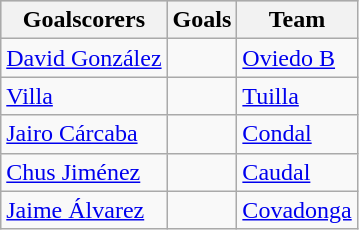<table class="wikitable sortable" class="wikitable">
<tr style="background:#ccc; text-align:center;">
<th>Goalscorers</th>
<th>Goals</th>
<th>Team</th>
</tr>
<tr>
<td> <a href='#'>David González</a></td>
<td></td>
<td><a href='#'>Oviedo B</a></td>
</tr>
<tr>
<td> <a href='#'>Villa</a></td>
<td></td>
<td><a href='#'>Tuilla</a></td>
</tr>
<tr>
<td> <a href='#'>Jairo Cárcaba</a></td>
<td></td>
<td><a href='#'>Condal</a></td>
</tr>
<tr>
<td> <a href='#'>Chus Jiménez</a></td>
<td></td>
<td><a href='#'>Caudal</a></td>
</tr>
<tr>
<td> <a href='#'>Jaime Álvarez</a></td>
<td></td>
<td><a href='#'>Covadonga</a></td>
</tr>
</table>
